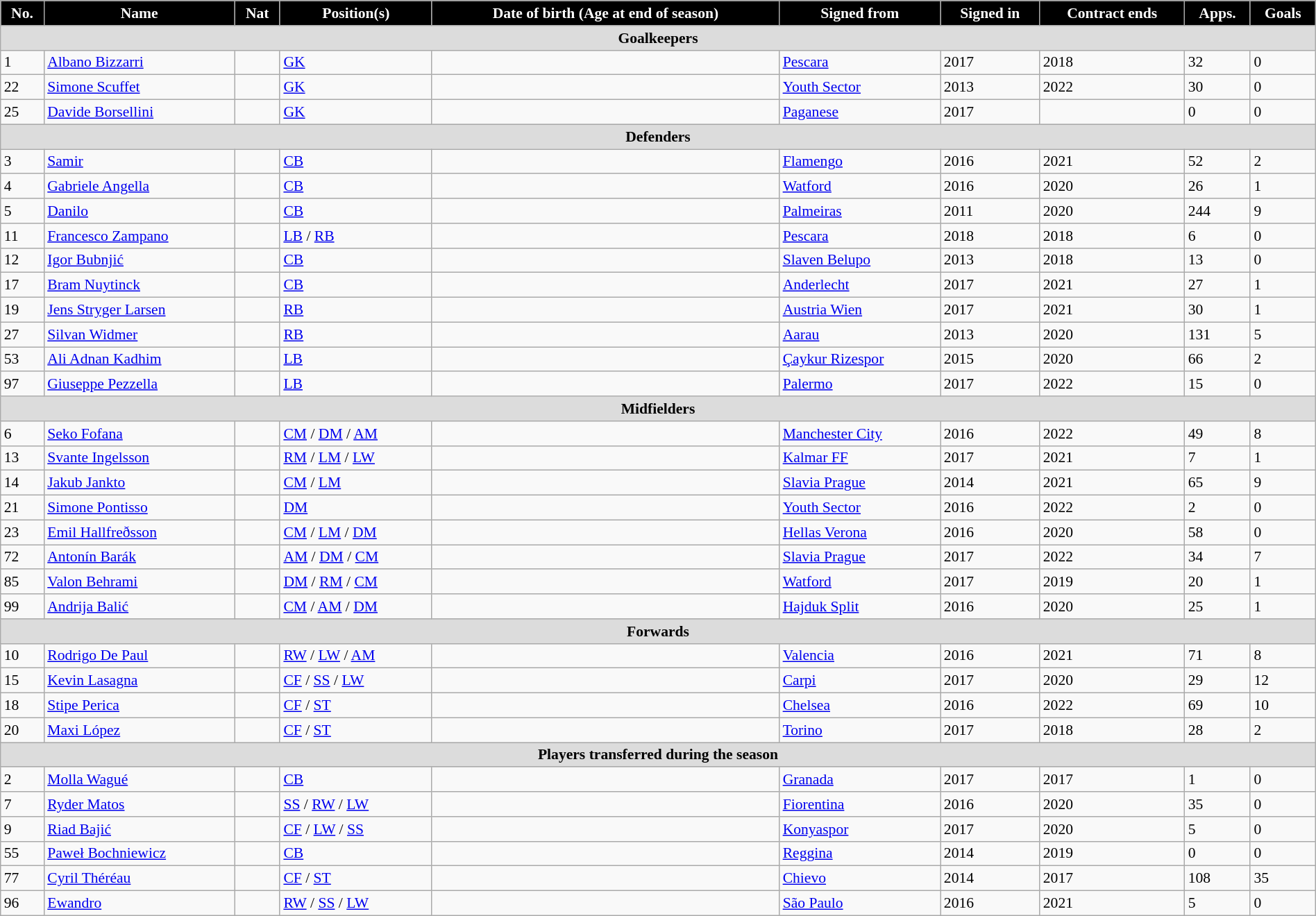<table class="wikitable" style="text-align: left; font-size:90%" width=100%>
<tr>
<th style="background:#000000; color:white; text-align:center;">No.</th>
<th style="background:#000000; color:white; text-align:center;">Name</th>
<th style="background:#000000; color:white; text-align:center;">Nat</th>
<th style="background:#000000; color:white; text-align:center;">Position(s)</th>
<th style="background:#000000; color:white; text-align:center;">Date of birth (Age at end of season)</th>
<th style="background:#000000; color:white; text-align:center;">Signed from</th>
<th style="background:#000000; color:white; text-align:center;">Signed in</th>
<th style="background:#000000; color:white; text-align:center;">Contract ends</th>
<th style="background:#000000; color:white; text-align:center;">Apps.</th>
<th style="background:#000000; color:white; text-align:center;">Goals</th>
</tr>
<tr>
<th colspan=10 style="background:#DCDCDC; text-align:center;">Goalkeepers</th>
</tr>
<tr>
<td>1</td>
<td><a href='#'>Albano Bizzarri</a></td>
<td></td>
<td><a href='#'>GK</a></td>
<td></td>
<td> <a href='#'>Pescara</a></td>
<td>2017</td>
<td>2018</td>
<td>32</td>
<td>0</td>
</tr>
<tr>
<td>22</td>
<td><a href='#'>Simone Scuffet</a></td>
<td></td>
<td><a href='#'>GK</a></td>
<td></td>
<td> <a href='#'>Youth Sector</a></td>
<td>2013</td>
<td>2022</td>
<td>30</td>
<td>0</td>
</tr>
<tr>
<td>25</td>
<td><a href='#'>Davide Borsellini</a></td>
<td></td>
<td><a href='#'>GK</a></td>
<td></td>
<td> <a href='#'>Paganese</a></td>
<td>2017</td>
<td></td>
<td>0</td>
<td>0</td>
</tr>
<tr>
<th colspan=10 style="background:#DCDCDC; text-align:center;">Defenders</th>
</tr>
<tr>
<td>3</td>
<td><a href='#'>Samir</a></td>
<td></td>
<td><a href='#'>CB</a></td>
<td></td>
<td> <a href='#'>Flamengo</a></td>
<td>2016</td>
<td>2021</td>
<td>52</td>
<td>2</td>
</tr>
<tr>
<td>4</td>
<td><a href='#'>Gabriele Angella</a></td>
<td></td>
<td><a href='#'>CB</a></td>
<td></td>
<td> <a href='#'>Watford</a></td>
<td>2016</td>
<td>2020</td>
<td>26</td>
<td>1</td>
</tr>
<tr>
<td>5</td>
<td><a href='#'>Danilo</a></td>
<td></td>
<td><a href='#'>CB</a></td>
<td></td>
<td> <a href='#'>Palmeiras</a></td>
<td>2011</td>
<td>2020</td>
<td>244</td>
<td>9</td>
</tr>
<tr>
<td>11</td>
<td><a href='#'>Francesco Zampano</a></td>
<td></td>
<td><a href='#'>LB</a> / <a href='#'>RB</a></td>
<td></td>
<td> <a href='#'>Pescara</a></td>
<td>2018</td>
<td>2018</td>
<td>6</td>
<td>0</td>
</tr>
<tr>
<td>12</td>
<td><a href='#'>Igor Bubnjić</a></td>
<td></td>
<td><a href='#'>CB</a></td>
<td></td>
<td> <a href='#'>Slaven Belupo</a></td>
<td>2013</td>
<td>2018</td>
<td>13</td>
<td>0</td>
</tr>
<tr>
<td>17</td>
<td><a href='#'>Bram Nuytinck</a></td>
<td></td>
<td><a href='#'>CB</a></td>
<td></td>
<td> <a href='#'>Anderlecht</a></td>
<td>2017</td>
<td>2021</td>
<td>27</td>
<td>1</td>
</tr>
<tr>
<td>19</td>
<td><a href='#'>Jens Stryger Larsen</a></td>
<td></td>
<td><a href='#'>RB</a></td>
<td></td>
<td> <a href='#'>Austria Wien</a></td>
<td>2017</td>
<td>2021</td>
<td>30</td>
<td>1</td>
</tr>
<tr>
<td>27</td>
<td><a href='#'>Silvan Widmer</a></td>
<td></td>
<td><a href='#'>RB</a></td>
<td></td>
<td> <a href='#'>Aarau</a></td>
<td>2013</td>
<td>2020</td>
<td>131</td>
<td>5</td>
</tr>
<tr>
<td>53</td>
<td><a href='#'>Ali Adnan Kadhim</a></td>
<td></td>
<td><a href='#'>LB</a></td>
<td></td>
<td> <a href='#'>Çaykur Rizespor</a></td>
<td>2015</td>
<td>2020</td>
<td>66</td>
<td>2</td>
</tr>
<tr>
<td>97</td>
<td><a href='#'>Giuseppe Pezzella</a></td>
<td></td>
<td><a href='#'>LB</a></td>
<td></td>
<td> <a href='#'>Palermo</a></td>
<td>2017</td>
<td>2022</td>
<td>15</td>
<td>0</td>
</tr>
<tr>
<th colspan=10 style="background:#DCDCDC; text-align:center;">Midfielders</th>
</tr>
<tr>
<td>6</td>
<td><a href='#'>Seko Fofana</a></td>
<td></td>
<td><a href='#'>CM</a> / <a href='#'>DM</a> / <a href='#'>AM</a></td>
<td></td>
<td> <a href='#'>Manchester City</a></td>
<td>2016</td>
<td>2022</td>
<td>49</td>
<td>8</td>
</tr>
<tr>
<td>13</td>
<td><a href='#'>Svante Ingelsson</a></td>
<td></td>
<td><a href='#'>RM</a> / <a href='#'>LM</a> / <a href='#'>LW</a></td>
<td></td>
<td> <a href='#'>Kalmar FF</a></td>
<td>2017</td>
<td>2021</td>
<td>7</td>
<td>1</td>
</tr>
<tr>
<td>14</td>
<td><a href='#'>Jakub Jankto</a></td>
<td></td>
<td><a href='#'>CM</a> / <a href='#'>LM</a></td>
<td></td>
<td> <a href='#'>Slavia Prague</a></td>
<td>2014</td>
<td>2021</td>
<td>65</td>
<td>9</td>
</tr>
<tr>
<td>21</td>
<td><a href='#'>Simone Pontisso</a></td>
<td></td>
<td><a href='#'>DM</a></td>
<td></td>
<td> <a href='#'>Youth Sector</a></td>
<td>2016</td>
<td>2022</td>
<td>2</td>
<td>0</td>
</tr>
<tr>
<td>23</td>
<td><a href='#'>Emil Hallfreðsson</a></td>
<td></td>
<td><a href='#'>CM</a> / <a href='#'>LM</a> / <a href='#'>DM</a></td>
<td></td>
<td> <a href='#'>Hellas Verona</a></td>
<td>2016</td>
<td>2020</td>
<td>58</td>
<td>0</td>
</tr>
<tr>
<td>72</td>
<td><a href='#'>Antonín Barák</a></td>
<td></td>
<td><a href='#'>AM</a> / <a href='#'>DM</a> / <a href='#'>CM</a></td>
<td></td>
<td> <a href='#'>Slavia Prague</a></td>
<td>2017</td>
<td>2022</td>
<td>34</td>
<td>7</td>
</tr>
<tr>
<td>85</td>
<td><a href='#'>Valon Behrami</a></td>
<td></td>
<td><a href='#'>DM</a> / <a href='#'>RM</a> / <a href='#'>CM</a></td>
<td></td>
<td> <a href='#'>Watford</a></td>
<td>2017</td>
<td>2019</td>
<td>20</td>
<td>1</td>
</tr>
<tr>
<td>99</td>
<td><a href='#'>Andrija Balić</a></td>
<td></td>
<td><a href='#'>CM</a> / <a href='#'>AM</a> / <a href='#'>DM</a></td>
<td></td>
<td> <a href='#'>Hajduk Split</a></td>
<td>2016</td>
<td>2020</td>
<td>25</td>
<td>1</td>
</tr>
<tr>
<th colspan=10 style="background:#DCDCDC; text-align:center;">Forwards</th>
</tr>
<tr>
<td>10</td>
<td><a href='#'>Rodrigo De Paul</a></td>
<td></td>
<td><a href='#'>RW</a> / <a href='#'>LW</a> / <a href='#'>AM</a></td>
<td></td>
<td> <a href='#'>Valencia</a></td>
<td>2016</td>
<td>2021</td>
<td>71</td>
<td>8</td>
</tr>
<tr>
<td>15</td>
<td><a href='#'>Kevin Lasagna</a></td>
<td></td>
<td><a href='#'>CF</a> / <a href='#'>SS</a> / <a href='#'>LW</a></td>
<td></td>
<td> <a href='#'>Carpi</a></td>
<td>2017</td>
<td>2020</td>
<td>29</td>
<td>12</td>
</tr>
<tr>
<td>18</td>
<td><a href='#'>Stipe Perica</a></td>
<td></td>
<td><a href='#'>CF</a> / <a href='#'>ST</a></td>
<td></td>
<td> <a href='#'>Chelsea</a></td>
<td>2016</td>
<td>2022</td>
<td>69</td>
<td>10</td>
</tr>
<tr>
<td>20</td>
<td><a href='#'>Maxi López</a></td>
<td></td>
<td><a href='#'>CF</a> / <a href='#'>ST</a></td>
<td></td>
<td> <a href='#'>Torino</a></td>
<td>2017</td>
<td>2018</td>
<td>28</td>
<td>2</td>
</tr>
<tr>
<th colspan=10 style="background:#DCDCDC; text-align:center;">Players transferred during the season</th>
</tr>
<tr>
<td>2</td>
<td><a href='#'>Molla Wagué</a></td>
<td></td>
<td><a href='#'>CB</a></td>
<td></td>
<td> <a href='#'>Granada</a></td>
<td>2017</td>
<td>2017</td>
<td>1</td>
<td>0</td>
</tr>
<tr>
<td>7</td>
<td><a href='#'>Ryder Matos</a></td>
<td></td>
<td><a href='#'>SS</a> / <a href='#'>RW</a> / <a href='#'>LW</a></td>
<td></td>
<td> <a href='#'>Fiorentina</a></td>
<td>2016</td>
<td>2020</td>
<td>35</td>
<td>0</td>
</tr>
<tr>
<td>9</td>
<td><a href='#'>Riad Bajić</a></td>
<td></td>
<td><a href='#'>CF</a> / <a href='#'>LW</a> / <a href='#'>SS</a></td>
<td></td>
<td> <a href='#'>Konyaspor</a></td>
<td>2017</td>
<td>2020</td>
<td>5</td>
<td>0</td>
</tr>
<tr>
<td>55</td>
<td><a href='#'>Paweł Bochniewicz</a></td>
<td></td>
<td><a href='#'>CB</a></td>
<td></td>
<td> <a href='#'>Reggina</a></td>
<td>2014</td>
<td>2019</td>
<td>0</td>
<td>0</td>
</tr>
<tr>
<td>77</td>
<td><a href='#'>Cyril Théréau</a></td>
<td></td>
<td><a href='#'>CF</a> / <a href='#'>ST</a></td>
<td></td>
<td> <a href='#'>Chievo</a></td>
<td>2014</td>
<td>2017</td>
<td>108</td>
<td>35</td>
</tr>
<tr>
<td>96</td>
<td><a href='#'>Ewandro</a></td>
<td></td>
<td><a href='#'>RW</a> / <a href='#'>SS</a> / <a href='#'>LW</a></td>
<td></td>
<td> <a href='#'>São Paulo</a></td>
<td>2016</td>
<td>2021</td>
<td>5</td>
<td>0</td>
</tr>
</table>
